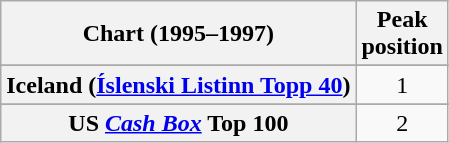<table class="wikitable sortable plainrowheaders" style="text-align:center">
<tr>
<th>Chart (1995–1997)</th>
<th>Peak<br>position</th>
</tr>
<tr>
</tr>
<tr>
</tr>
<tr>
</tr>
<tr>
<th scope="row">Iceland (<a href='#'>Íslenski Listinn Topp 40</a>)</th>
<td>1</td>
</tr>
<tr>
</tr>
<tr>
</tr>
<tr>
</tr>
<tr>
</tr>
<tr>
</tr>
<tr>
</tr>
<tr>
</tr>
<tr>
</tr>
<tr>
</tr>
<tr>
<th scope="row">US <em><a href='#'>Cash Box</a></em> Top 100</th>
<td>2</td>
</tr>
</table>
